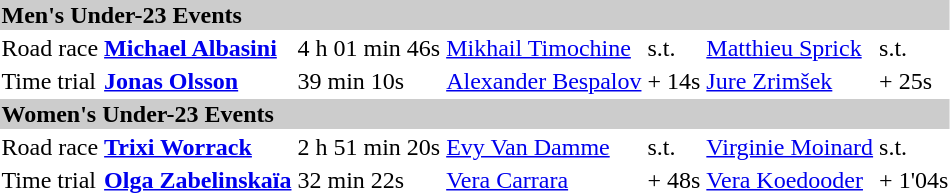<table>
<tr bgcolor="#cccccc">
<td colspan=7><strong>Men's Under-23 Events</strong></td>
</tr>
<tr>
<td>Road race<br></td>
<td><strong><a href='#'>Michael Albasini</a></strong><br><small></small></td>
<td>4 h 01 min 46s</td>
<td><a href='#'>Mikhail Timochine</a><br><small></small></td>
<td>s.t.</td>
<td><a href='#'>Matthieu Sprick</a><br><small></small></td>
<td>s.t.</td>
</tr>
<tr>
<td>Time trial<br></td>
<td><strong><a href='#'>Jonas Olsson</a></strong><br><small></small></td>
<td>39 min 10s</td>
<td><a href='#'>Alexander Bespalov</a><br><small></small></td>
<td>+ 14s</td>
<td><a href='#'>Jure Zrimšek</a><br><small></small></td>
<td>+ 25s</td>
</tr>
<tr bgcolor="#cccccc">
<td colspan=7><strong>Women's Under-23 Events</strong></td>
</tr>
<tr>
<td>Road race<br></td>
<td><strong><a href='#'>Trixi Worrack</a></strong><br><small></small></td>
<td>2 h 51 min 20s</td>
<td><a href='#'>Evy Van Damme</a><br><small></small></td>
<td>s.t.</td>
<td><a href='#'>Virginie Moinard</a><br><small></small></td>
<td>s.t.</td>
</tr>
<tr>
<td>Time trial<br></td>
<td><strong><a href='#'>Olga Zabelinskaïa</a></strong><br><small></small></td>
<td>32 min 22s</td>
<td><a href='#'>Vera Carrara</a><br><small></small></td>
<td>+ 48s</td>
<td><a href='#'>Vera Koedooder</a><br><small></small></td>
<td>+ 1'04s</td>
</tr>
</table>
